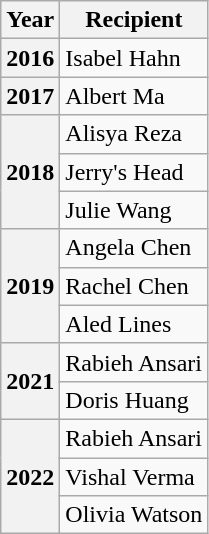<table class="wikitable mw-collapsible">
<tr>
<th>Year</th>
<th>Recipient</th>
</tr>
<tr>
<th>2016</th>
<td>Isabel Hahn</td>
</tr>
<tr>
<th>2017</th>
<td>Albert Ma</td>
</tr>
<tr>
<th rowspan="3">2018</th>
<td>Alisya Reza</td>
</tr>
<tr>
<td>Jerry's Head</td>
</tr>
<tr>
<td>Julie Wang</td>
</tr>
<tr>
<th rowspan="3">2019</th>
<td>Angela Chen</td>
</tr>
<tr>
<td>Rachel Chen</td>
</tr>
<tr>
<td>Aled Lines</td>
</tr>
<tr>
<th rowspan="2">2021</th>
<td>Rabieh Ansari</td>
</tr>
<tr>
<td>Doris Huang</td>
</tr>
<tr>
<th rowspan="3">2022</th>
<td>Rabieh Ansari</td>
</tr>
<tr>
<td>Vishal Verma</td>
</tr>
<tr>
<td>Olivia Watson</td>
</tr>
</table>
